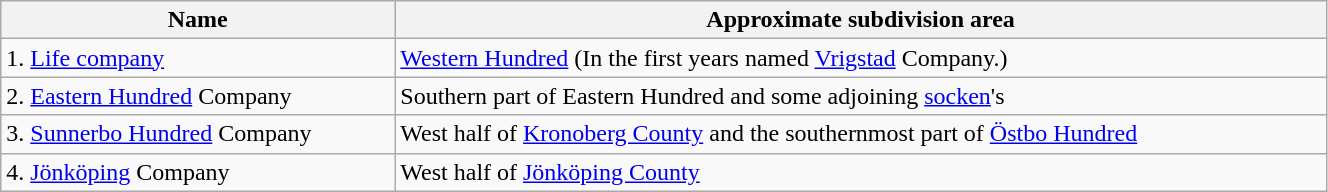<table class="wikitable" width=70% |>
<tr>
<th>Name</th>
<th>Approximate subdivision area</th>
</tr>
<tr>
<td>1. <a href='#'>Life company</a></td>
<td><a href='#'>Western Hundred</a> (In the first years named <a href='#'>Vrigstad</a> Company.)</td>
</tr>
<tr>
<td>2. <a href='#'>Eastern Hundred</a> Company</td>
<td>Southern part of Eastern Hundred and some adjoining <a href='#'>socken</a>'s</td>
</tr>
<tr>
<td>3. <a href='#'>Sunnerbo Hundred</a> Company</td>
<td>West half of <a href='#'>Kronoberg County</a> and the southernmost part of <a href='#'>Östbo Hundred</a></td>
</tr>
<tr>
<td>4. <a href='#'>Jönköping</a> Company</td>
<td>West half of <a href='#'>Jönköping County</a></td>
</tr>
</table>
